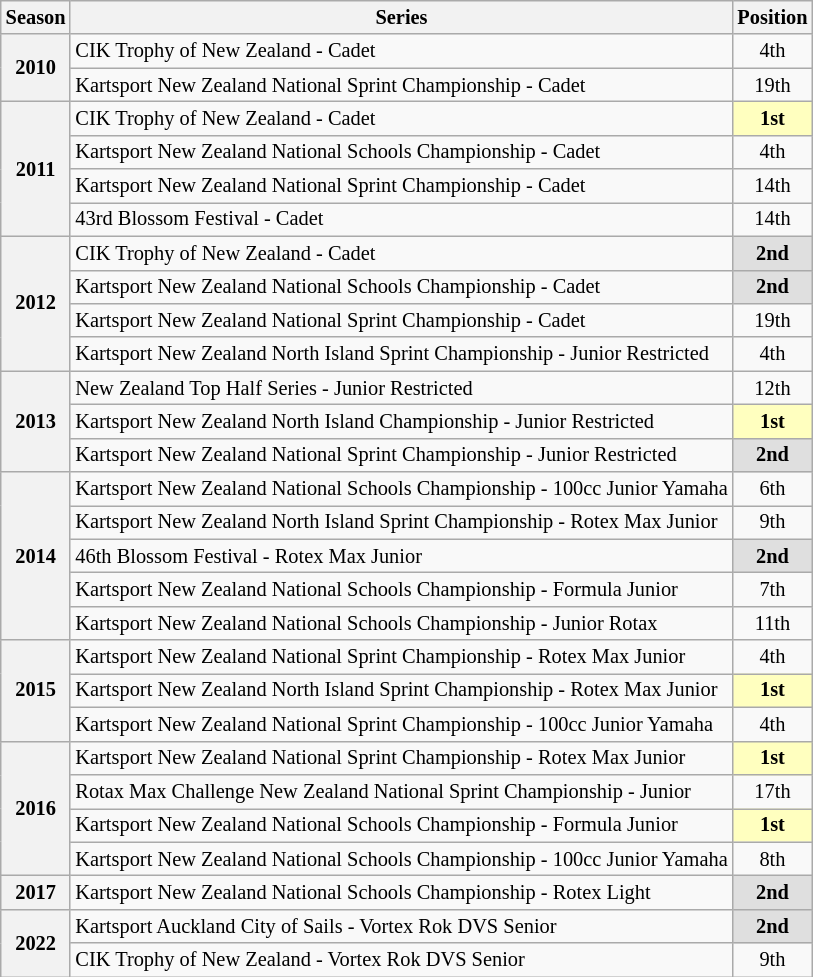<table class="wikitable" style="font-size: 85%; text-align:center">
<tr>
<th>Season</th>
<th>Series</th>
<th>Position</th>
</tr>
<tr>
<th rowspan=2>2010</th>
<td align="left">CIK Trophy of New Zealand - Cadet</td>
<td>4th</td>
</tr>
<tr>
<td align="left">Kartsport New Zealand National Sprint Championship - Cadet</td>
<td>19th</td>
</tr>
<tr>
<th rowspan=4>2011</th>
<td align="left">CIK Trophy of New Zealand - Cadet</td>
<td style="background:#FFFFBF;"><strong>1st</strong></td>
</tr>
<tr>
<td align="left">Kartsport New Zealand National Schools Championship - Cadet</td>
<td>4th</td>
</tr>
<tr>
<td align="left">Kartsport New Zealand National Sprint Championship - Cadet</td>
<td>14th</td>
</tr>
<tr>
<td align="left">43rd Blossom Festival - Cadet</td>
<td>14th</td>
</tr>
<tr>
<th rowspan=4>2012</th>
<td align="left">CIK Trophy of New Zealand - Cadet</td>
<td style=background:#dfdfdf><strong>2nd</strong></td>
</tr>
<tr>
<td align="left">Kartsport New Zealand National Schools Championship - Cadet</td>
<td style=background:#dfdfdf><strong>2nd</strong></td>
</tr>
<tr>
<td align="left">Kartsport New Zealand National Sprint Championship - Cadet</td>
<td>19th</td>
</tr>
<tr>
<td align="left">Kartsport New Zealand North Island Sprint Championship - Junior Restricted</td>
<td>4th</td>
</tr>
<tr>
<th rowspan=3>2013</th>
<td align="left">New Zealand Top Half Series - Junior Restricted</td>
<td>12th</td>
</tr>
<tr>
<td align="left">Kartsport New Zealand North Island Championship - Junior Restricted</td>
<td style=background:#ffffbf><strong>1st</strong></td>
</tr>
<tr>
<td align="left">Kartsport New Zealand National Sprint Championship - Junior Restricted</td>
<td style=background:#dfdfdf><strong>2nd</strong></td>
</tr>
<tr>
<th rowspan=5>2014</th>
<td align="left">Kartsport New Zealand National Schools Championship - 100cc Junior Yamaha</td>
<td>6th</td>
</tr>
<tr>
<td align="left">Kartsport New Zealand North Island Sprint Championship - Rotex Max Junior</td>
<td>9th</td>
</tr>
<tr>
<td align="left">46th Blossom Festival - Rotex Max Junior</td>
<td style=background:#dfdfdf><strong>2nd</strong></td>
</tr>
<tr>
<td align="left">Kartsport New Zealand National Schools Championship - Formula Junior</td>
<td>7th</td>
</tr>
<tr>
<td align="left">Kartsport New Zealand National Schools Championship - Junior Rotax</td>
<td>11th</td>
</tr>
<tr>
<th rowspan=3>2015</th>
<td align="left">Kartsport New Zealand National Sprint Championship - Rotex Max Junior</td>
<td>4th</td>
</tr>
<tr>
<td align="left">Kartsport New Zealand North Island Sprint Championship - Rotex Max Junior</td>
<td style=background:#ffffbf><strong>1st</strong></td>
</tr>
<tr>
<td align="left">Kartsport New Zealand National Sprint Championship - 100cc Junior Yamaha</td>
<td>4th</td>
</tr>
<tr>
<th rowspan=4>2016</th>
<td align="left">Kartsport New Zealand National Sprint Championship - Rotex Max Junior</td>
<td style=background:#ffffbf><strong>1st</strong></td>
</tr>
<tr>
<td align="left">Rotax Max Challenge New Zealand National Sprint Championship - Junior</td>
<td>17th</td>
</tr>
<tr>
<td align="left">Kartsport New Zealand National Schools Championship - Formula Junior</td>
<td style=background:#ffffbf><strong>1st</strong></td>
</tr>
<tr>
<td align="left">Kartsport New Zealand National Schools Championship - 100cc Junior Yamaha</td>
<td>8th</td>
</tr>
<tr>
<th>2017</th>
<td align="left">Kartsport New Zealand National Schools Championship - Rotex Light</td>
<td style=background:#dfdfdf><strong>2nd</strong></td>
</tr>
<tr>
<th rowspan=2>2022</th>
<td align="left">Kartsport Auckland City of Sails - Vortex Rok DVS Senior</td>
<td style=background:#dfdfdf><strong>2nd</strong></td>
</tr>
<tr>
<td align="left">CIK Trophy of New Zealand - Vortex Rok DVS Senior</td>
<td>9th</td>
</tr>
</table>
